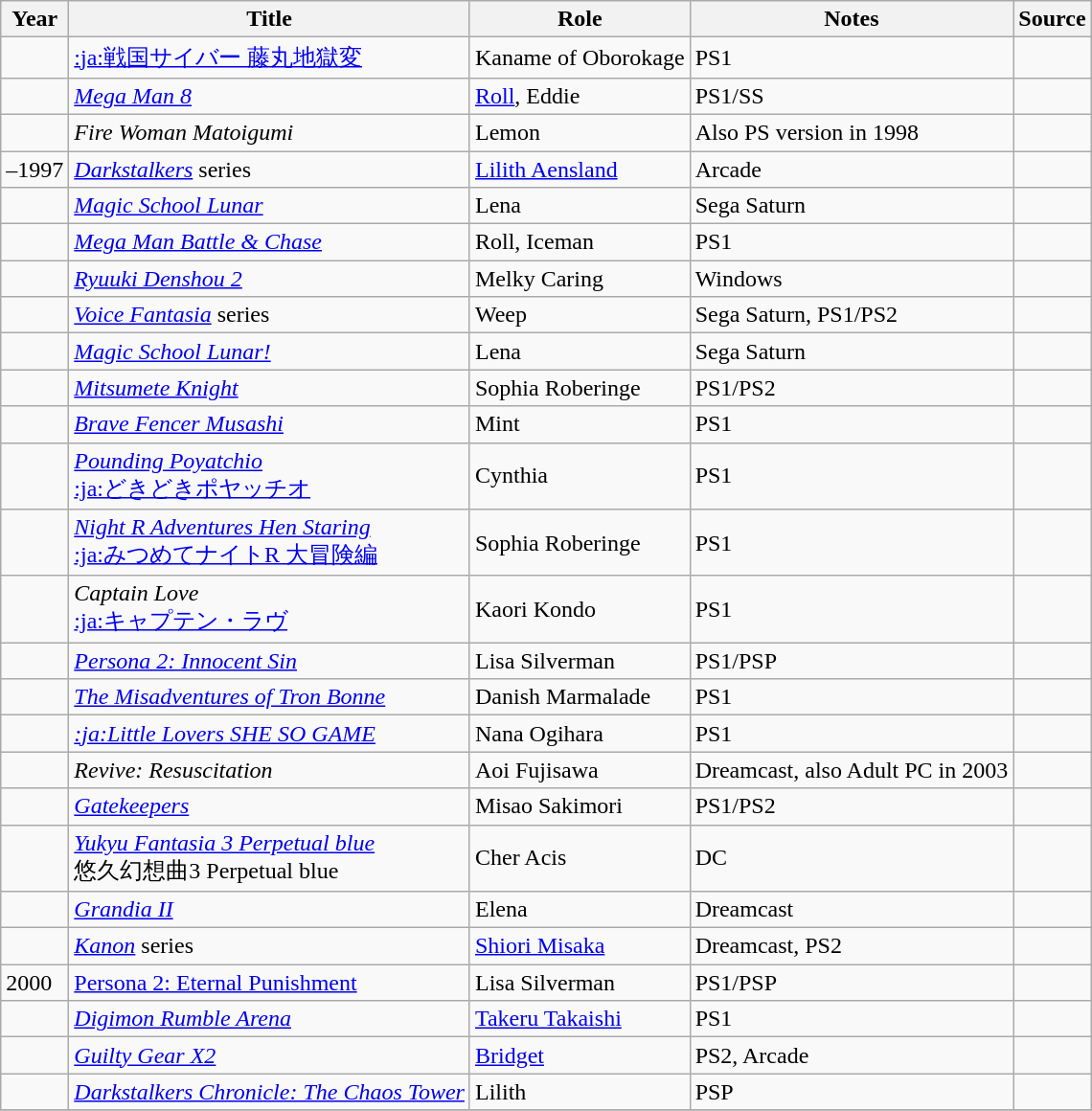<table class="wikitable sortable plainrowheaders">
<tr>
<th>Year</th>
<th>Title</th>
<th>Role</th>
<th class="unsortable">Notes</th>
<th class="unsortable">Source</th>
</tr>
<tr>
<td></td>
<td><a href='#'>:ja:戦国サイバー 藤丸地獄変</a></td>
<td>Kaname of Oborokage</td>
<td>PS1</td>
<td></td>
</tr>
<tr>
<td></td>
<td><em><a href='#'>Mega Man 8</a></em></td>
<td><a href='#'>Roll</a>, Eddie</td>
<td>PS1/SS</td>
<td></td>
</tr>
<tr>
<td></td>
<td><em>Fire Woman Matoigumi</em></td>
<td>Lemon</td>
<td>Also PS version in 1998</td>
<td></td>
</tr>
<tr>
<td>–1997</td>
<td><em><a href='#'>Darkstalkers</a></em> series</td>
<td><a href='#'>Lilith Aensland</a></td>
<td>Arcade</td>
<td></td>
</tr>
<tr>
<td></td>
<td><em><a href='#'>Magic School Lunar</a></em></td>
<td>Lena</td>
<td>Sega Saturn</td>
<td></td>
</tr>
<tr>
<td></td>
<td><em><a href='#'>Mega Man Battle & Chase</a></em></td>
<td>Roll, Iceman</td>
<td>PS1</td>
<td></td>
</tr>
<tr>
<td></td>
<td><em><a href='#'>Ryuuki Denshou 2</a></em></td>
<td>Melky Caring</td>
<td>Windows</td>
<td></td>
</tr>
<tr>
<td></td>
<td><em><a href='#'>Voice Fantasia</a></em> series</td>
<td>Weep</td>
<td>Sega Saturn, PS1/PS2</td>
<td></td>
</tr>
<tr>
<td></td>
<td><em><a href='#'>Magic School Lunar!</a></em></td>
<td>Lena</td>
<td>Sega Saturn</td>
<td></td>
</tr>
<tr>
<td></td>
<td><em><a href='#'>Mitsumete Knight</a></em></td>
<td>Sophia Roberinge</td>
<td>PS1/PS2</td>
<td></td>
</tr>
<tr>
<td></td>
<td><em><a href='#'>Brave Fencer Musashi</a></em></td>
<td>Mint</td>
<td>PS1</td>
<td></td>
</tr>
<tr>
<td></td>
<td><em><a href='#'>Pounding Poyatchio</a></em><br><a href='#'>:ja:どきどきポヤッチオ</a></td>
<td>Cynthia</td>
<td>PS1</td>
<td></td>
</tr>
<tr>
<td></td>
<td><em><a href='#'>Night R Adventures Hen Staring</a></em><br><a href='#'>:ja:みつめてナイトR 大冒険編</a></td>
<td>Sophia Roberinge</td>
<td>PS1</td>
<td></td>
</tr>
<tr>
<td></td>
<td><em>Captain Love</em><br><a href='#'>:ja:キャプテン・ラヴ</a></td>
<td>Kaori Kondo</td>
<td>PS1</td>
<td></td>
</tr>
<tr>
<td></td>
<td><em><a href='#'>Persona 2: Innocent Sin</a></em></td>
<td>Lisa Silverman</td>
<td>PS1/PSP</td>
<td></td>
</tr>
<tr>
<td></td>
<td><em><a href='#'>The Misadventures of Tron Bonne</a></em></td>
<td>Danish Marmalade</td>
<td>PS1</td>
<td></td>
</tr>
<tr>
<td></td>
<td><em><a href='#'>:ja:Little Lovers SHE SO GAME</a></em></td>
<td>Nana Ogihara</td>
<td>PS1</td>
<td></td>
</tr>
<tr>
<td></td>
<td><em>Revive: Resuscitation</em></td>
<td>Aoi Fujisawa</td>
<td>Dreamcast, also Adult PC in 2003</td>
<td></td>
</tr>
<tr>
<td></td>
<td><em><a href='#'>Gatekeepers</a></em></td>
<td>Misao Sakimori</td>
<td>PS1/PS2</td>
<td></td>
</tr>
<tr>
<td></td>
<td><em><a href='#'>Yukyu Fantasia 3 Perpetual blue</a></em><br>悠久幻想曲3 Perpetual blue</td>
<td>Cher Acis</td>
<td>DC</td>
<td></td>
</tr>
<tr>
<td></td>
<td><em><a href='#'>Grandia II</a></em></td>
<td>Elena</td>
<td>Dreamcast</td>
<td></td>
</tr>
<tr>
<td></td>
<td><em><a href='#'>Kanon</a></em> series</td>
<td><a href='#'>Shiori Misaka</a></td>
<td>Dreamcast, PS2</td>
<td></td>
</tr>
<tr>
<td>2000</td>
<td><a href='#'>Persona 2: Eternal Punishment</a></td>
<td>Lisa Silverman</td>
<td>PS1/PSP</td>
<td></td>
</tr>
<tr>
<td></td>
<td><em><a href='#'>Digimon Rumble Arena</a></em></td>
<td><a href='#'>Takeru Takaishi</a></td>
<td>PS1</td>
<td></td>
</tr>
<tr>
<td></td>
<td><em><a href='#'>Guilty Gear X2</a></em></td>
<td><a href='#'>Bridget</a></td>
<td>PS2, Arcade</td>
<td></td>
</tr>
<tr>
<td></td>
<td><em><a href='#'>Darkstalkers Chronicle: The Chaos Tower</a></em></td>
<td>Lilith</td>
<td>PSP</td>
<td></td>
</tr>
<tr>
</tr>
</table>
